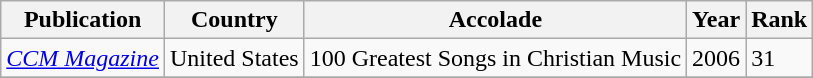<table class="wikitable">
<tr>
<th>Publication</th>
<th>Country</th>
<th>Accolade</th>
<th>Year</th>
<th align="center">Rank</th>
</tr>
<tr>
<td><em><a href='#'>CCM Magazine</a></em></td>
<td>United States</td>
<td>100 Greatest Songs in Christian Music</td>
<td>2006</td>
<td>31</td>
</tr>
<tr>
</tr>
</table>
